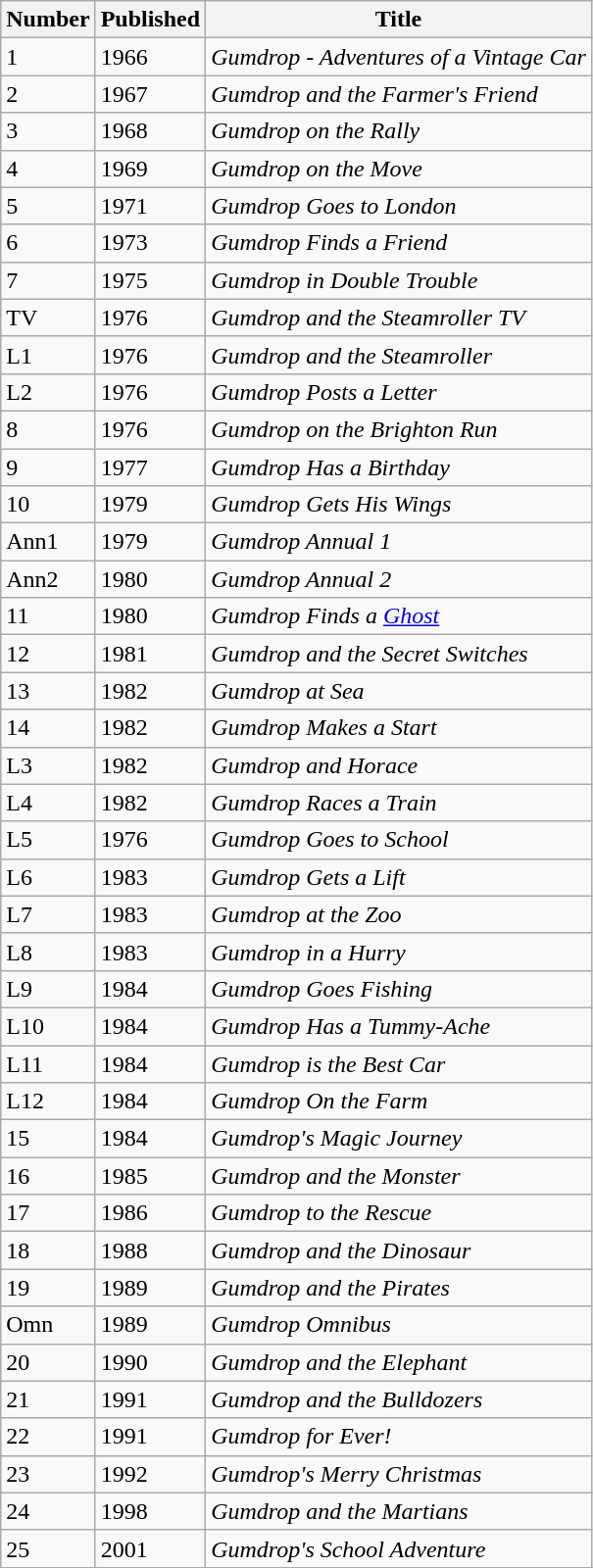<table class="wikitable">
<tr>
<th>Number</th>
<th>Published</th>
<th>Title</th>
</tr>
<tr>
<td>1</td>
<td>1966</td>
<td><em>Gumdrop - Adventures of a Vintage Car</em></td>
</tr>
<tr>
<td>2</td>
<td>1967</td>
<td><em>Gumdrop and the Farmer's Friend</em></td>
</tr>
<tr>
<td>3</td>
<td>1968</td>
<td><em>Gumdrop on the Rally</em></td>
</tr>
<tr>
<td>4</td>
<td>1969</td>
<td><em>Gumdrop on the Move</em></td>
</tr>
<tr>
<td>5</td>
<td>1971</td>
<td><em>Gumdrop Goes to London</em></td>
</tr>
<tr>
<td>6</td>
<td>1973</td>
<td><em>Gumdrop Finds a Friend</em></td>
</tr>
<tr>
<td>7</td>
<td>1975</td>
<td><em>Gumdrop in Double Trouble</em></td>
</tr>
<tr>
<td>TV</td>
<td>1976</td>
<td><em>Gumdrop and the Steamroller TV</em></td>
</tr>
<tr>
<td>L1</td>
<td>1976</td>
<td><em>Gumdrop and the Steamroller</em></td>
</tr>
<tr>
<td>L2</td>
<td>1976</td>
<td><em>Gumdrop Posts a Letter</em></td>
</tr>
<tr>
<td>8</td>
<td>1976</td>
<td><em>Gumdrop on the Brighton Run</em></td>
</tr>
<tr>
<td>9</td>
<td>1977</td>
<td><em>Gumdrop Has a Birthday</em></td>
</tr>
<tr>
<td>10</td>
<td>1979</td>
<td><em>Gumdrop Gets His Wings</em></td>
</tr>
<tr>
<td>Ann1</td>
<td>1979</td>
<td><em>Gumdrop Annual 1</em></td>
</tr>
<tr>
<td>Ann2</td>
<td>1980</td>
<td><em>Gumdrop Annual 2</em></td>
</tr>
<tr>
<td>11</td>
<td>1980</td>
<td><em>Gumdrop Finds a <a href='#'>Ghost</a></em></td>
</tr>
<tr>
<td>12</td>
<td>1981</td>
<td><em>Gumdrop and the Secret Switches</em></td>
</tr>
<tr>
<td>13</td>
<td>1982</td>
<td><em>Gumdrop at Sea</em></td>
</tr>
<tr>
<td>14</td>
<td>1982</td>
<td><em>Gumdrop Makes a Start</em></td>
</tr>
<tr>
<td>L3</td>
<td>1982</td>
<td><em>Gumdrop and Horace</em></td>
</tr>
<tr>
<td>L4</td>
<td>1982</td>
<td><em>Gumdrop Races a Train</em></td>
</tr>
<tr>
<td>L5</td>
<td>1976</td>
<td><em>Gumdrop Goes to School</em></td>
</tr>
<tr>
<td>L6</td>
<td>1983</td>
<td><em>Gumdrop Gets a Lift</em></td>
</tr>
<tr>
<td>L7</td>
<td>1983</td>
<td><em>Gumdrop at the Zoo</em></td>
</tr>
<tr>
<td>L8</td>
<td>1983</td>
<td><em>Gumdrop in a Hurry</em></td>
</tr>
<tr>
<td>L9</td>
<td>1984</td>
<td><em>Gumdrop Goes Fishing</em></td>
</tr>
<tr>
<td>L10</td>
<td>1984</td>
<td><em>Gumdrop Has a Tummy-Ache</em></td>
</tr>
<tr>
<td>L11</td>
<td>1984</td>
<td><em>Gumdrop is the Best Car</em></td>
</tr>
<tr>
<td>L12</td>
<td>1984</td>
<td><em>Gumdrop On the Farm</em></td>
</tr>
<tr>
<td>15</td>
<td>1984</td>
<td><em>Gumdrop's Magic Journey</em></td>
</tr>
<tr>
<td>16</td>
<td>1985</td>
<td><em>Gumdrop and the Monster</em></td>
</tr>
<tr>
<td>17</td>
<td>1986</td>
<td><em>Gumdrop to the Rescue</em></td>
</tr>
<tr>
<td>18</td>
<td>1988</td>
<td><em>Gumdrop and the Dinosaur</em></td>
</tr>
<tr>
<td>19</td>
<td>1989</td>
<td><em>Gumdrop and the Pirates</em></td>
</tr>
<tr>
<td>Omn</td>
<td>1989</td>
<td><em>Gumdrop Omnibus</em></td>
</tr>
<tr>
<td>20</td>
<td>1990</td>
<td><em>Gumdrop and the Elephant</em></td>
</tr>
<tr>
<td>21</td>
<td>1991</td>
<td><em>Gumdrop and the Bulldozers</em></td>
</tr>
<tr>
<td>22</td>
<td>1991</td>
<td><em>Gumdrop for Ever!</em></td>
</tr>
<tr>
<td>23</td>
<td>1992</td>
<td><em>Gumdrop's Merry Christmas</em></td>
</tr>
<tr>
<td>24</td>
<td>1998</td>
<td><em>Gumdrop and the Martians</em></td>
</tr>
<tr>
<td>25</td>
<td>2001</td>
<td><em>Gumdrop's School Adventure</em></td>
</tr>
<tr>
</tr>
</table>
